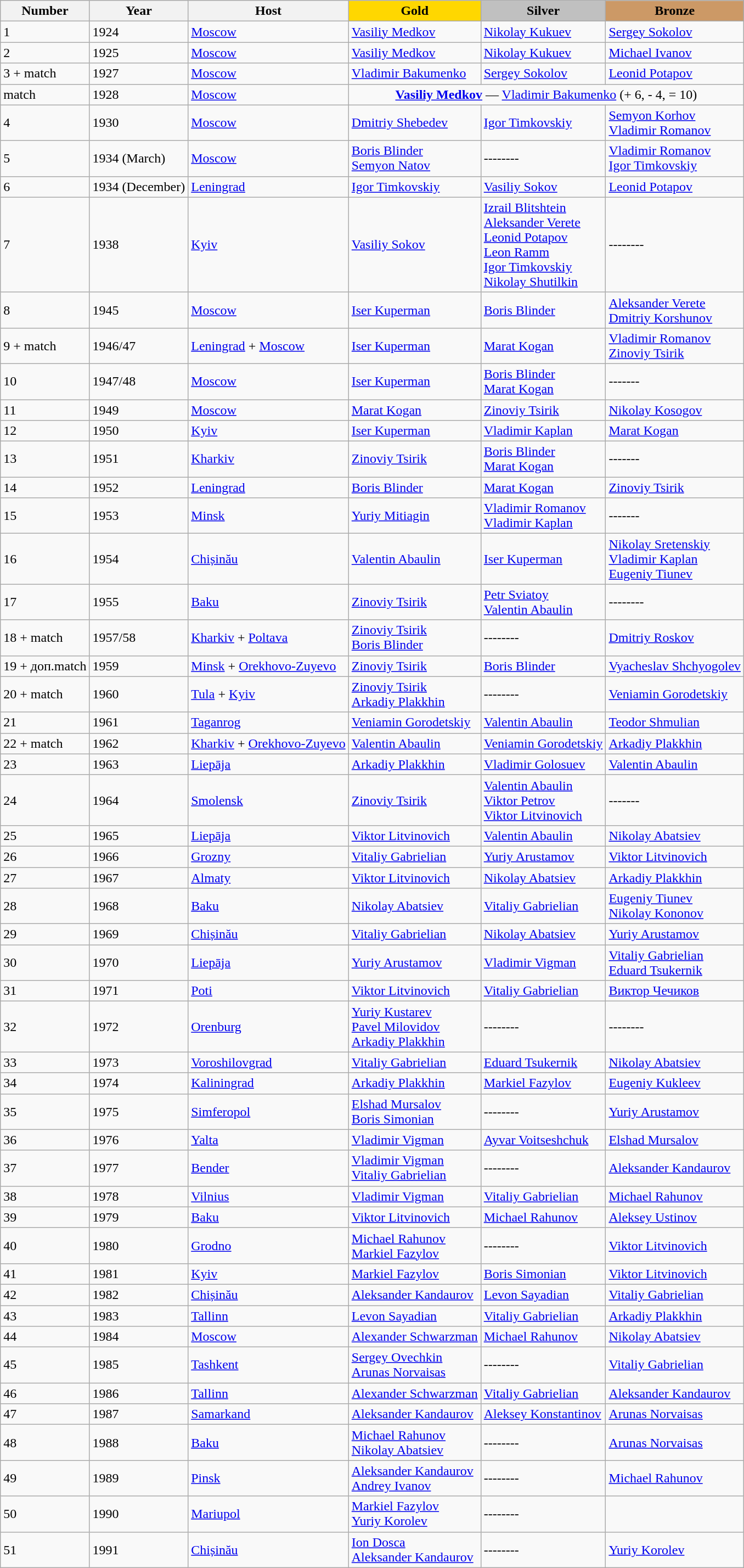<table class="wikitable">
<tr>
<th>Number</th>
<th>Year</th>
<th>Host</th>
<th style="background-color:gold;">Gold</th>
<th style="background-color:silver;">Silver</th>
<th style="background-color:#cc9966;">Bronze</th>
</tr>
<tr>
<td>1</td>
<td>1924</td>
<td><a href='#'>Moscow</a></td>
<td><a href='#'>Vasiliy Medkov</a></td>
<td><a href='#'>Nikolay Kukuev</a></td>
<td><a href='#'>Sergey Sokolov</a></td>
</tr>
<tr>
<td>2</td>
<td>1925</td>
<td><a href='#'>Moscow</a></td>
<td><a href='#'>Vasiliy Medkov</a></td>
<td><a href='#'>Nikolay Kukuev</a></td>
<td><a href='#'>Michael Ivanov</a></td>
</tr>
<tr>
<td>3 + match</td>
<td>1927</td>
<td><a href='#'>Moscow</a></td>
<td><a href='#'>Vladimir Bakumenko</a></td>
<td><a href='#'>Sergey Sokolov</a></td>
<td><a href='#'>Leonid Potapov</a></td>
</tr>
<tr>
<td>match</td>
<td>1928</td>
<td><a href='#'>Moscow</a></td>
<td colspan="3" align="center"><strong><a href='#'>Vasiliy Medkov</a></strong> — <a href='#'>Vladimir Bakumenko</a> (+ 6, - 4, = 10)</td>
</tr>
<tr>
<td>4</td>
<td>1930</td>
<td><a href='#'>Moscow</a></td>
<td><a href='#'>Dmitriy Shebedev</a></td>
<td><a href='#'>Igor Timkovskiy</a></td>
<td><a href='#'>Semyon Korhov</a><br><a href='#'>Vladimir Romanov</a></td>
</tr>
<tr>
<td>5</td>
<td>1934 (March)</td>
<td><a href='#'>Moscow</a></td>
<td><a href='#'>Boris Blinder</a><br><a href='#'>Semyon Natov</a></td>
<td>--------</td>
<td><a href='#'>Vladimir Romanov</a><br><a href='#'>Igor Timkovskiy</a></td>
</tr>
<tr>
<td>6</td>
<td>1934 (December)</td>
<td><a href='#'>Leningrad</a></td>
<td><a href='#'>Igor Timkovskiy</a></td>
<td><a href='#'>Vasiliy Sokov</a></td>
<td><a href='#'>Leonid Potapov</a></td>
</tr>
<tr>
<td>7</td>
<td>1938</td>
<td><a href='#'>Kyiv</a></td>
<td><a href='#'>Vasiliy Sokov</a></td>
<td><a href='#'>Izrail Blitshtein</a><br><a href='#'>Aleksander Verete</a><br><a href='#'>Leonid Potapov</a><br><a href='#'>Leon Ramm</a><br><a href='#'>Igor Timkovskiy</a><br><a href='#'>Nikolay Shutilkin</a></td>
<td>--------</td>
</tr>
<tr>
<td>8</td>
<td>1945</td>
<td><a href='#'>Moscow</a></td>
<td><a href='#'>Iser Kuperman</a></td>
<td><a href='#'>Boris Blinder</a></td>
<td><a href='#'>Aleksander Verete</a><br><a href='#'>Dmitriy Korshunov</a></td>
</tr>
<tr>
<td>9 + match</td>
<td>1946/47</td>
<td><a href='#'>Leningrad</a> + <a href='#'>Moscow</a></td>
<td><a href='#'>Iser Kuperman</a></td>
<td><a href='#'>Marat Kogan</a></td>
<td><a href='#'>Vladimir Romanov</a><br><a href='#'>Zinoviy Tsirik</a></td>
</tr>
<tr>
<td>10</td>
<td>1947/48</td>
<td><a href='#'>Moscow</a></td>
<td><a href='#'>Iser Kuperman</a></td>
<td><a href='#'>Boris Blinder</a><br><a href='#'>Marat Kogan</a></td>
<td>-------</td>
</tr>
<tr>
<td>11</td>
<td>1949</td>
<td><a href='#'>Moscow</a></td>
<td><a href='#'>Marat Kogan</a></td>
<td><a href='#'>Zinoviy Tsirik</a></td>
<td><a href='#'>Nikolay Kosogov</a></td>
</tr>
<tr>
<td>12</td>
<td>1950</td>
<td><a href='#'>Kyiv</a></td>
<td><a href='#'>Iser Kuperman</a></td>
<td><a href='#'>Vladimir Kaplan</a></td>
<td><a href='#'>Marat Kogan</a></td>
</tr>
<tr>
<td>13</td>
<td>1951</td>
<td><a href='#'>Kharkiv</a></td>
<td><a href='#'>Zinoviy Tsirik</a></td>
<td><a href='#'>Boris Blinder</a><br><a href='#'>Marat Kogan</a></td>
<td>-------</td>
</tr>
<tr>
<td>14</td>
<td>1952</td>
<td><a href='#'>Leningrad</a></td>
<td><a href='#'>Boris Blinder</a></td>
<td><a href='#'>Marat Kogan</a></td>
<td><a href='#'>Zinoviy Tsirik</a></td>
</tr>
<tr>
<td>15</td>
<td>1953</td>
<td><a href='#'>Minsk</a></td>
<td><a href='#'>Yuriy Mitiagin</a></td>
<td><a href='#'>Vladimir Romanov</a><br><a href='#'>Vladimir Kaplan</a></td>
<td>-------</td>
</tr>
<tr>
<td>16</td>
<td>1954</td>
<td><a href='#'>Chișinău</a></td>
<td><a href='#'>Valentin Abaulin</a></td>
<td><a href='#'>Iser Kuperman</a></td>
<td><a href='#'>Nikolay Sretenskiy</a><br><a href='#'>Vladimir Kaplan</a><br><a href='#'>Eugeniy Tiunev</a></td>
</tr>
<tr>
<td>17</td>
<td>1955</td>
<td><a href='#'>Baku</a></td>
<td><a href='#'>Zinoviy Tsirik</a></td>
<td><a href='#'>Petr Sviatoy</a><br><a href='#'>Valentin Abaulin</a></td>
<td>--------</td>
</tr>
<tr>
<td>18 + match</td>
<td>1957/58</td>
<td><a href='#'>Kharkiv</a> + <a href='#'>Poltava</a></td>
<td><a href='#'>Zinoviy Tsirik</a><br><a href='#'>Boris Blinder</a></td>
<td>--------</td>
<td><a href='#'>Dmitriy Roskov</a></td>
</tr>
<tr>
<td>19 + доп.match</td>
<td>1959</td>
<td><a href='#'>Minsk</a> + <a href='#'>Orekhovo-Zuyevo</a></td>
<td><a href='#'>Zinoviy Tsirik</a></td>
<td><a href='#'>Boris Blinder</a></td>
<td><a href='#'>Vyacheslav Shchyogolev</a></td>
</tr>
<tr>
<td>20 + match</td>
<td>1960</td>
<td><a href='#'>Tula</a> + <a href='#'>Kyiv</a></td>
<td><a href='#'>Zinoviy Tsirik</a><br><a href='#'>Arkadiy Plakkhin</a></td>
<td>--------</td>
<td><a href='#'>Veniamin Gorodetskiy</a></td>
</tr>
<tr>
<td>21</td>
<td>1961</td>
<td><a href='#'>Taganrog</a></td>
<td><a href='#'>Veniamin Gorodetskiy</a></td>
<td><a href='#'>Valentin Abaulin</a></td>
<td><a href='#'>Teodor Shmulian</a></td>
</tr>
<tr>
<td>22 + match</td>
<td>1962</td>
<td><a href='#'>Kharkiv</a> + <a href='#'>Orekhovo-Zuyevo</a></td>
<td><a href='#'>Valentin Abaulin</a></td>
<td><a href='#'>Veniamin Gorodetskiy</a></td>
<td><a href='#'>Arkadiy Plakkhin</a></td>
</tr>
<tr>
<td>23</td>
<td>1963</td>
<td><a href='#'>Liepāja</a></td>
<td><a href='#'>Arkadiy Plakkhin</a></td>
<td><a href='#'>Vladimir Golosuev</a></td>
<td><a href='#'>Valentin Abaulin</a></td>
</tr>
<tr>
<td>24</td>
<td>1964</td>
<td><a href='#'>Smolensk</a></td>
<td><a href='#'>Zinoviy Tsirik</a></td>
<td><a href='#'>Valentin Abaulin</a><br><a href='#'>Viktor Petrov</a><br><a href='#'>Viktor Litvinovich</a><br></td>
<td>-------</td>
</tr>
<tr>
<td>25</td>
<td>1965</td>
<td><a href='#'>Liepāja</a></td>
<td><a href='#'>Viktor Litvinovich</a></td>
<td><a href='#'>Valentin Abaulin</a></td>
<td><a href='#'>Nikolay Abatsiev</a></td>
</tr>
<tr>
<td>26</td>
<td>1966</td>
<td><a href='#'>Grozny</a></td>
<td><a href='#'>Vitaliy Gabrielian</a></td>
<td><a href='#'>Yuriy Arustamov</a></td>
<td><a href='#'>Viktor Litvinovich</a></td>
</tr>
<tr>
<td>27</td>
<td>1967</td>
<td><a href='#'>Almaty</a></td>
<td><a href='#'>Viktor Litvinovich</a></td>
<td><a href='#'>Nikolay Abatsiev</a></td>
<td><a href='#'>Arkadiy Plakkhin</a></td>
</tr>
<tr>
<td>28</td>
<td>1968</td>
<td><a href='#'>Baku</a></td>
<td><a href='#'>Nikolay Abatsiev</a></td>
<td><a href='#'>Vitaliy Gabrielian</a></td>
<td><a href='#'>Eugeniy Tiunev</a><br><a href='#'>Nikolay Kononov</a></td>
</tr>
<tr>
<td>29</td>
<td>1969</td>
<td><a href='#'>Chișinău</a></td>
<td><a href='#'>Vitaliy Gabrielian</a></td>
<td><a href='#'>Nikolay Abatsiev</a></td>
<td><a href='#'>Yuriy Arustamov</a></td>
</tr>
<tr>
<td>30</td>
<td>1970</td>
<td><a href='#'>Liepāja</a></td>
<td><a href='#'>Yuriy Arustamov</a></td>
<td><a href='#'>Vladimir Vigman</a></td>
<td><a href='#'>Vitaliy Gabrielian</a><br><a href='#'>Eduard Tsukernik</a></td>
</tr>
<tr>
<td>31</td>
<td>1971</td>
<td><a href='#'>Poti</a></td>
<td><a href='#'>Viktor Litvinovich</a></td>
<td><a href='#'>Vitaliy Gabrielian</a></td>
<td><a href='#'>Виктор Чечиков</a></td>
</tr>
<tr>
<td>32</td>
<td>1972</td>
<td><a href='#'>Orenburg</a></td>
<td><a href='#'>Yuriy Kustarev</a><br><a href='#'>Pavel Milovidov</a><br><a href='#'>Arkadiy Plakkhin</a></td>
<td>--------</td>
<td>--------</td>
</tr>
<tr>
<td>33</td>
<td>1973</td>
<td><a href='#'>Voroshilovgrad</a></td>
<td><a href='#'>Vitaliy Gabrielian</a></td>
<td><a href='#'>Eduard Tsukernik</a></td>
<td><a href='#'>Nikolay Abatsiev</a></td>
</tr>
<tr>
<td>34</td>
<td>1974</td>
<td><a href='#'>Kaliningrad</a></td>
<td><a href='#'>Arkadiy Plakkhin</a></td>
<td><a href='#'>Markiel Fazylov</a></td>
<td><a href='#'>Eugeniy Kukleev</a></td>
</tr>
<tr>
<td>35</td>
<td>1975</td>
<td><a href='#'>Simferopol</a></td>
<td><a href='#'>Elshad Mursalov</a><br><a href='#'>Boris Simonian</a></td>
<td>--------</td>
<td><a href='#'>Yuriy Arustamov</a></td>
</tr>
<tr>
<td>36</td>
<td>1976</td>
<td><a href='#'>Yalta</a></td>
<td><a href='#'>Vladimir Vigman</a></td>
<td><a href='#'>Ayvar Voitseshchuk</a></td>
<td><a href='#'>Elshad Mursalov</a></td>
</tr>
<tr>
<td>37</td>
<td>1977</td>
<td><a href='#'>Bender</a></td>
<td><a href='#'>Vladimir Vigman</a><br><a href='#'>Vitaliy Gabrielian</a></td>
<td>--------</td>
<td><a href='#'>Aleksander Kandaurov</a></td>
</tr>
<tr>
<td>38</td>
<td>1978</td>
<td><a href='#'>Vilnius</a></td>
<td><a href='#'>Vladimir Vigman</a></td>
<td><a href='#'>Vitaliy Gabrielian</a></td>
<td><a href='#'>Michael Rahunov</a></td>
</tr>
<tr>
<td>39</td>
<td>1979</td>
<td><a href='#'>Baku</a></td>
<td><a href='#'>Viktor Litvinovich</a></td>
<td><a href='#'>Michael Rahunov</a></td>
<td><a href='#'>Aleksey Ustinov</a></td>
</tr>
<tr>
<td>40</td>
<td>1980</td>
<td><a href='#'>Grodno</a></td>
<td><a href='#'>Michael Rahunov</a><br><a href='#'>Markiel Fazylov</a></td>
<td>--------</td>
<td><a href='#'>Viktor Litvinovich</a></td>
</tr>
<tr>
<td>41</td>
<td>1981</td>
<td><a href='#'>Kyiv</a></td>
<td><a href='#'>Markiel Fazylov</a></td>
<td><a href='#'>Boris Simonian</a></td>
<td><a href='#'>Viktor Litvinovich</a></td>
</tr>
<tr>
<td>42</td>
<td>1982</td>
<td><a href='#'>Chișinău</a></td>
<td><a href='#'>Aleksander Kandaurov</a></td>
<td><a href='#'>Levon Sayadian</a></td>
<td><a href='#'>Vitaliy Gabrielian</a></td>
</tr>
<tr>
<td>43</td>
<td>1983</td>
<td><a href='#'>Tallinn</a></td>
<td><a href='#'>Levon Sayadian</a></td>
<td><a href='#'>Vitaliy Gabrielian</a></td>
<td><a href='#'>Arkadiy Plakkhin</a></td>
</tr>
<tr>
<td>44</td>
<td>1984</td>
<td><a href='#'>Moscow</a></td>
<td><a href='#'>Alexander Schwarzman</a></td>
<td><a href='#'>Michael Rahunov</a></td>
<td><a href='#'>Nikolay Abatsiev</a></td>
</tr>
<tr>
<td>45</td>
<td>1985</td>
<td><a href='#'>Tashkent</a></td>
<td><a href='#'>Sergey Ovechkin</a><br><a href='#'>Arunas Norvaisas</a></td>
<td>--------</td>
<td><a href='#'>Vitaliy Gabrielian</a></td>
</tr>
<tr>
<td>46</td>
<td>1986</td>
<td><a href='#'>Tallinn</a></td>
<td><a href='#'>Alexander Schwarzman</a></td>
<td><a href='#'>Vitaliy Gabrielian</a></td>
<td><a href='#'>Aleksander Kandaurov</a></td>
</tr>
<tr>
<td>47</td>
<td>1987</td>
<td><a href='#'>Samarkand</a></td>
<td><a href='#'>Aleksander Kandaurov</a></td>
<td><a href='#'>Aleksey Konstantinov</a></td>
<td><a href='#'>Arunas Norvaisas</a></td>
</tr>
<tr>
<td>48</td>
<td>1988</td>
<td><a href='#'>Baku</a></td>
<td><a href='#'>Michael Rahunov</a><br><a href='#'>Nikolay Abatsiev</a></td>
<td>--------</td>
<td><a href='#'>Arunas Norvaisas</a></td>
</tr>
<tr>
<td>49</td>
<td>1989</td>
<td><a href='#'>Pinsk</a></td>
<td><a href='#'>Aleksander Kandaurov</a><br><a href='#'>Andrey Ivanov</a></td>
<td>--------</td>
<td><a href='#'>Michael Rahunov</a></td>
</tr>
<tr>
<td>50</td>
<td>1990</td>
<td><a href='#'>Mariupol</a></td>
<td><a href='#'>Markiel Fazylov</a><br><a href='#'>Yuriy Korolev</a></td>
<td>--------</td>
<td></td>
</tr>
<tr>
<td>51</td>
<td>1991</td>
<td><a href='#'>Chișinău</a></td>
<td><a href='#'>Ion Dosca</a><br><a href='#'>Aleksander Kandaurov</a></td>
<td>--------</td>
<td><a href='#'>Yuriy Korolev</a></td>
</tr>
</table>
